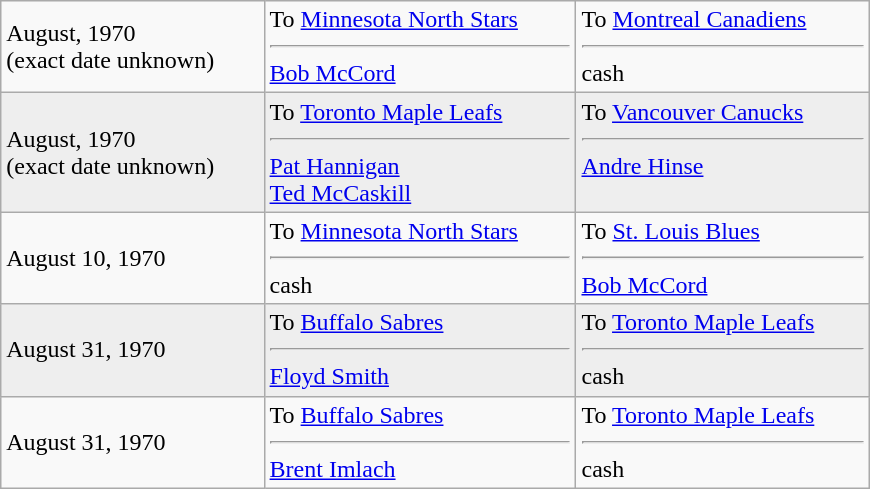<table class="wikitable" style="border:1px solid #999; width:580px;">
<tr>
<td>August, 1970<br>(exact date unknown)</td>
<td valign="top">To <a href='#'>Minnesota North Stars</a><hr><a href='#'>Bob McCord</a></td>
<td valign="top">To <a href='#'>Montreal Canadiens</a><hr>cash</td>
</tr>
<tr bgcolor="eeeeee">
<td>August, 1970<br>(exact date unknown)</td>
<td valign="top">To <a href='#'>Toronto Maple Leafs</a><hr><a href='#'>Pat Hannigan</a><br><a href='#'>Ted McCaskill</a></td>
<td valign="top">To <a href='#'>Vancouver Canucks</a><hr><a href='#'>Andre Hinse</a></td>
</tr>
<tr>
<td>August 10, 1970</td>
<td valign="top">To <a href='#'>Minnesota North Stars</a><hr>cash</td>
<td valign="top">To <a href='#'>St. Louis Blues</a><hr><a href='#'>Bob McCord</a></td>
</tr>
<tr bgcolor="eeeeee">
<td>August 31, 1970</td>
<td valign="top">To <a href='#'>Buffalo Sabres</a><hr><a href='#'>Floyd Smith</a></td>
<td valign="top">To <a href='#'>Toronto Maple Leafs</a><hr>cash</td>
</tr>
<tr>
<td>August 31, 1970</td>
<td valign="top">To <a href='#'>Buffalo Sabres</a><hr><a href='#'>Brent Imlach</a></td>
<td valign="top">To <a href='#'>Toronto Maple Leafs</a><hr>cash</td>
</tr>
</table>
